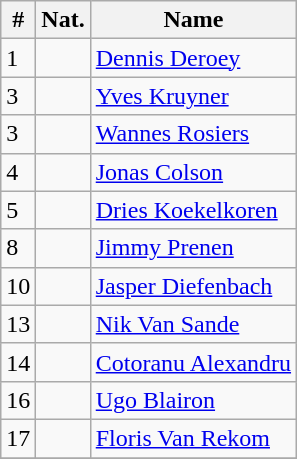<table class="wikitable">
<tr>
<th>#</th>
<th>Nat.</th>
<th>Name</th>
</tr>
<tr>
<td>1</td>
<td></td>
<td><a href='#'>Dennis Deroey</a></td>
</tr>
<tr>
<td>3</td>
<td></td>
<td><a href='#'>Yves Kruyner</a></td>
</tr>
<tr>
<td>3</td>
<td></td>
<td><a href='#'>Wannes Rosiers</a></td>
</tr>
<tr>
<td>4</td>
<td></td>
<td><a href='#'>Jonas Colson</a></td>
</tr>
<tr>
<td>5</td>
<td></td>
<td><a href='#'>Dries Koekelkoren</a></td>
</tr>
<tr>
<td>8</td>
<td></td>
<td><a href='#'>Jimmy Prenen</a></td>
</tr>
<tr>
<td>10</td>
<td></td>
<td><a href='#'>Jasper Diefenbach</a></td>
</tr>
<tr>
<td>13</td>
<td></td>
<td><a href='#'>Nik Van Sande</a></td>
</tr>
<tr>
<td>14</td>
<td></td>
<td><a href='#'>Cotoranu Alexandru</a></td>
</tr>
<tr>
<td>16</td>
<td></td>
<td><a href='#'>Ugo Blairon</a></td>
</tr>
<tr>
<td>17</td>
<td></td>
<td><a href='#'>Floris Van Rekom</a></td>
</tr>
<tr>
</tr>
</table>
